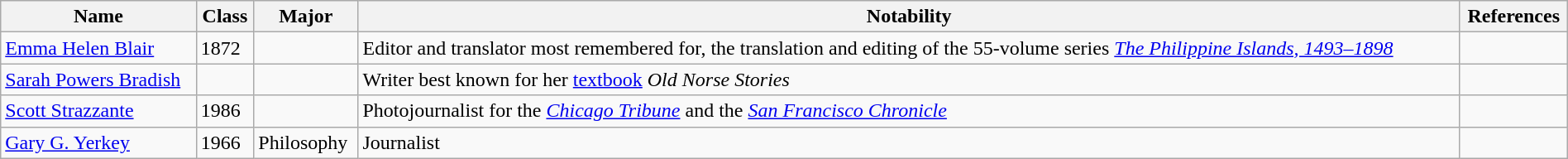<table class="wikitable sortable" style="width:100%;">
<tr>
<th>Name</th>
<th>Class</th>
<th>Major</th>
<th>Notability</th>
<th>References</th>
</tr>
<tr>
<td><a href='#'>Emma Helen Blair</a></td>
<td>1872</td>
<td></td>
<td>Editor and translator most remembered for, the translation and editing of the 55-volume series <em><a href='#'>The Philippine Islands, 1493–1898</a></em></td>
<td></td>
</tr>
<tr>
<td><a href='#'>Sarah Powers Bradish</a></td>
<td></td>
<td></td>
<td>Writer best known for her <a href='#'>textbook</a> <em>Old Norse Stories</em></td>
<td></td>
</tr>
<tr>
<td><a href='#'>Scott Strazzante</a></td>
<td>1986</td>
<td></td>
<td>Photojournalist for the <em><a href='#'>Chicago Tribune</a></em> and the <em><a href='#'>San Francisco Chronicle</a></em></td>
<td></td>
</tr>
<tr>
<td><a href='#'>Gary G. Yerkey</a></td>
<td>1966</td>
<td>Philosophy</td>
<td>Journalist</td>
<td></td>
</tr>
</table>
